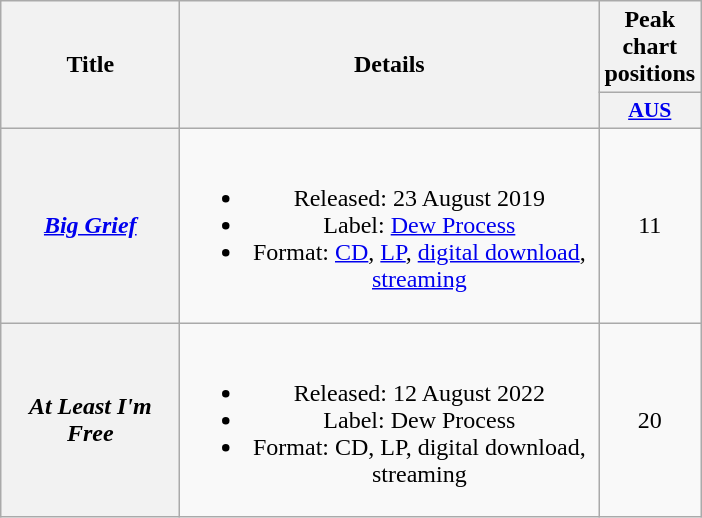<table class="wikitable plainrowheaders" style="text-align:center;">
<tr>
<th scope="col" rowspan="2" style="width:7em;">Title</th>
<th scope="col" rowspan="2" style="width:17em;">Details</th>
<th scope="col" colspan="1">Peak chart positions</th>
</tr>
<tr>
<th scope="col" style="width:3em;font-size:90%;"><a href='#'>AUS</a><br></th>
</tr>
<tr>
<th scope="row"><em><a href='#'>Big Grief</a></em></th>
<td><br><ul><li>Released: 23 August 2019</li><li>Label: <a href='#'>Dew Process</a></li><li>Format: <a href='#'>CD</a>, <a href='#'>LP</a>, <a href='#'>digital download</a>, <a href='#'>streaming</a></li></ul></td>
<td>11</td>
</tr>
<tr>
<th scope="row"><em>At Least I'm Free</em></th>
<td><br><ul><li>Released: 12 August 2022</li><li>Label: Dew Process</li><li>Format: CD, LP, digital download, streaming</li></ul></td>
<td>20<br></td>
</tr>
</table>
